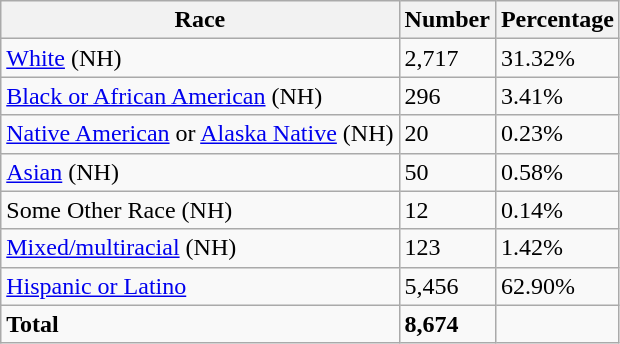<table class="wikitable defaultright col1left">
<tr>
<th>Race</th>
<th>Number</th>
<th>Percentage</th>
</tr>
<tr>
<td><a href='#'>White</a> (NH)</td>
<td>2,717</td>
<td>31.32%</td>
</tr>
<tr>
<td><a href='#'>Black or African American</a> (NH)</td>
<td>296</td>
<td>3.41%</td>
</tr>
<tr>
<td><a href='#'>Native American</a> or <a href='#'>Alaska Native</a> (NH)</td>
<td>20</td>
<td>0.23%</td>
</tr>
<tr>
<td><a href='#'>Asian</a> (NH)</td>
<td>50</td>
<td>0.58%</td>
</tr>
<tr>
<td>Some Other Race (NH)</td>
<td>12</td>
<td>0.14%</td>
</tr>
<tr>
<td><a href='#'>Mixed/multiracial</a> (NH)</td>
<td>123</td>
<td>1.42%</td>
</tr>
<tr>
<td><a href='#'>Hispanic or Latino</a></td>
<td>5,456</td>
<td>62.90%</td>
</tr>
<tr>
<td><strong>Total</strong></td>
<td><strong>8,674</strong></td>
<td></td>
</tr>
</table>
